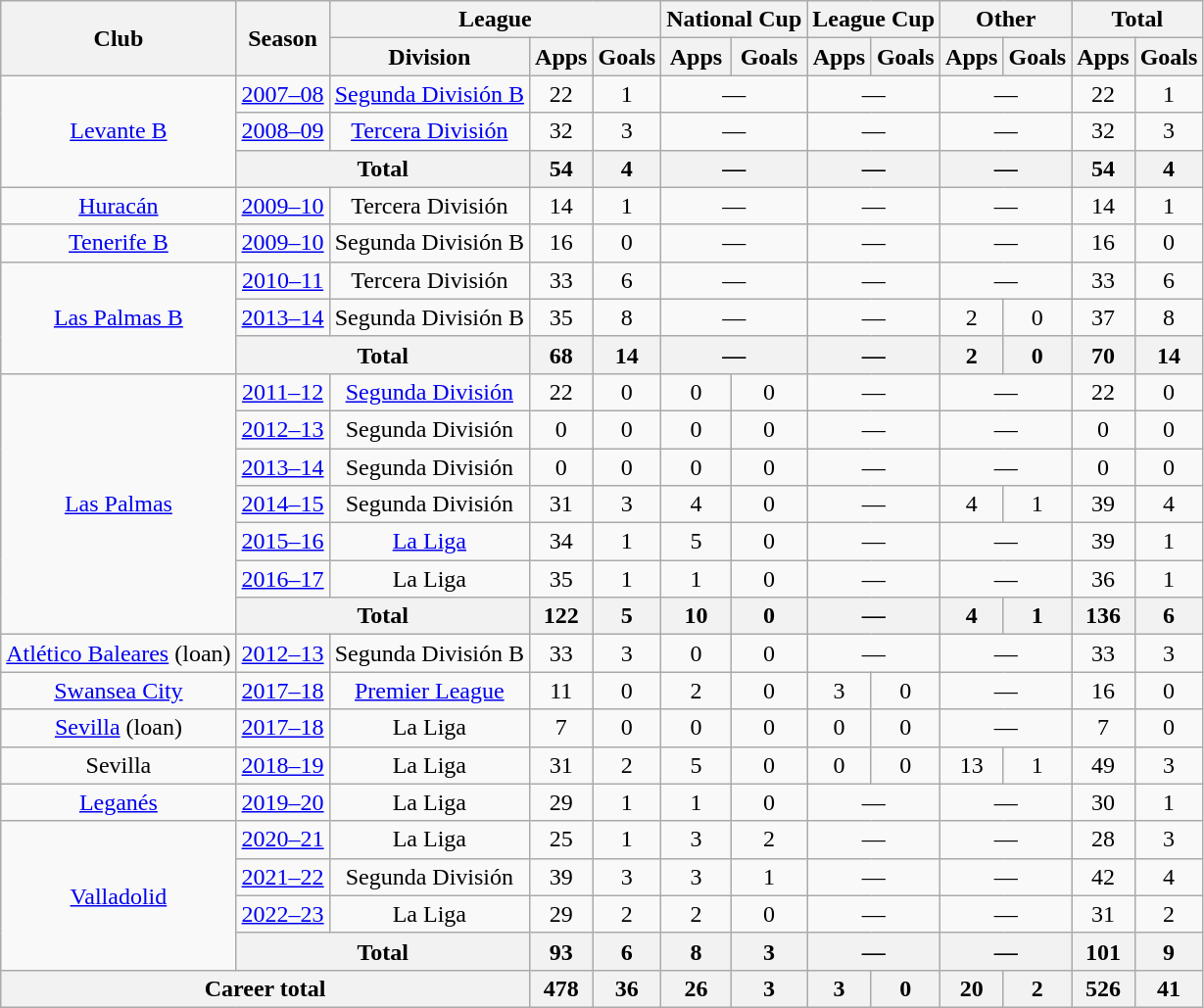<table class="wikitable" style="text-align: center">
<tr>
<th rowspan="2">Club</th>
<th rowspan="2">Season</th>
<th colspan="3">League</th>
<th colspan="2">National Cup</th>
<th colspan="2">League Cup</th>
<th colspan="2">Other</th>
<th colspan="2">Total</th>
</tr>
<tr>
<th>Division</th>
<th>Apps</th>
<th>Goals</th>
<th>Apps</th>
<th>Goals</th>
<th>Apps</th>
<th>Goals</th>
<th>Apps</th>
<th>Goals</th>
<th>Apps</th>
<th>Goals</th>
</tr>
<tr>
<td rowspan="3"><a href='#'>Levante B</a></td>
<td><a href='#'>2007–08</a></td>
<td><a href='#'>Segunda División B</a></td>
<td>22</td>
<td>1</td>
<td colspan="2">—</td>
<td colspan="2">—</td>
<td colspan="2">—</td>
<td>22</td>
<td>1</td>
</tr>
<tr>
<td><a href='#'>2008–09</a></td>
<td><a href='#'>Tercera División</a></td>
<td>32</td>
<td>3</td>
<td colspan="2">—</td>
<td colspan="2">—</td>
<td colspan="2">—</td>
<td>32</td>
<td>3</td>
</tr>
<tr>
<th colspan="2">Total</th>
<th>54</th>
<th>4</th>
<th colspan="2">—</th>
<th colspan="2">—</th>
<th colspan="2">—</th>
<th>54</th>
<th>4</th>
</tr>
<tr>
<td><a href='#'>Huracán</a></td>
<td><a href='#'>2009–10</a></td>
<td>Tercera División</td>
<td>14</td>
<td>1</td>
<td colspan="2">—</td>
<td colspan="2">—</td>
<td colspan="2">—</td>
<td>14</td>
<td>1</td>
</tr>
<tr>
<td><a href='#'>Tenerife B</a></td>
<td><a href='#'>2009–10</a></td>
<td>Segunda División B</td>
<td>16</td>
<td>0</td>
<td colspan="2">—</td>
<td colspan="2">—</td>
<td colspan="2">—</td>
<td>16</td>
<td>0</td>
</tr>
<tr>
<td rowspan="3"><a href='#'>Las Palmas B</a></td>
<td><a href='#'>2010–11</a></td>
<td>Tercera División</td>
<td>33</td>
<td>6</td>
<td colspan="2">—</td>
<td colspan="2">—</td>
<td colspan="2">—</td>
<td>33</td>
<td>6</td>
</tr>
<tr>
<td><a href='#'>2013–14</a></td>
<td>Segunda División B</td>
<td>35</td>
<td>8</td>
<td colspan="2">—</td>
<td colspan="2">—</td>
<td>2</td>
<td>0</td>
<td>37</td>
<td>8</td>
</tr>
<tr>
<th colspan="2">Total</th>
<th>68</th>
<th>14</th>
<th colspan="2">—</th>
<th colspan="2">—</th>
<th>2</th>
<th>0</th>
<th>70</th>
<th>14</th>
</tr>
<tr>
<td rowspan="7"><a href='#'>Las Palmas</a></td>
<td><a href='#'>2011–12</a></td>
<td><a href='#'>Segunda División</a></td>
<td>22</td>
<td>0</td>
<td>0</td>
<td>0</td>
<td colspan="2">—</td>
<td colspan="2">—</td>
<td>22</td>
<td>0</td>
</tr>
<tr>
<td><a href='#'>2012–13</a></td>
<td>Segunda División</td>
<td>0</td>
<td>0</td>
<td>0</td>
<td>0</td>
<td colspan="2">—</td>
<td colspan="2">—</td>
<td>0</td>
<td>0</td>
</tr>
<tr>
<td><a href='#'>2013–14</a></td>
<td>Segunda División</td>
<td>0</td>
<td>0</td>
<td>0</td>
<td>0</td>
<td colspan="2">—</td>
<td colspan="2">—</td>
<td>0</td>
<td>0</td>
</tr>
<tr>
<td><a href='#'>2014–15</a></td>
<td>Segunda División</td>
<td>31</td>
<td>3</td>
<td>4</td>
<td>0</td>
<td colspan="2">—</td>
<td>4</td>
<td>1</td>
<td>39</td>
<td>4</td>
</tr>
<tr>
<td><a href='#'>2015–16</a></td>
<td><a href='#'>La Liga</a></td>
<td>34</td>
<td>1</td>
<td>5</td>
<td>0</td>
<td colspan="2">—</td>
<td colspan="2">—</td>
<td>39</td>
<td>1</td>
</tr>
<tr>
<td><a href='#'>2016–17</a></td>
<td>La Liga</td>
<td>35</td>
<td>1</td>
<td>1</td>
<td>0</td>
<td colspan="2">—</td>
<td colspan="2">—</td>
<td>36</td>
<td>1</td>
</tr>
<tr>
<th colspan="2">Total</th>
<th>122</th>
<th>5</th>
<th>10</th>
<th>0</th>
<th colspan="2">—</th>
<th>4</th>
<th>1</th>
<th>136</th>
<th>6</th>
</tr>
<tr>
<td><a href='#'>Atlético Baleares</a> (loan)</td>
<td><a href='#'>2012–13</a></td>
<td>Segunda División B</td>
<td>33</td>
<td>3</td>
<td>0</td>
<td>0</td>
<td colspan="2">—</td>
<td colspan="2">—</td>
<td>33</td>
<td>3</td>
</tr>
<tr>
<td><a href='#'>Swansea City</a></td>
<td><a href='#'>2017–18</a></td>
<td><a href='#'>Premier League</a></td>
<td>11</td>
<td>0</td>
<td>2</td>
<td>0</td>
<td>3</td>
<td>0</td>
<td colspan="2">—</td>
<td>16</td>
<td>0</td>
</tr>
<tr>
<td><a href='#'>Sevilla</a> (loan)</td>
<td><a href='#'>2017–18</a></td>
<td>La Liga</td>
<td>7</td>
<td>0</td>
<td>0</td>
<td>0</td>
<td>0</td>
<td>0</td>
<td colspan="2">—</td>
<td>7</td>
<td>0</td>
</tr>
<tr>
<td>Sevilla</td>
<td><a href='#'>2018–19</a></td>
<td>La Liga</td>
<td>31</td>
<td>2</td>
<td>5</td>
<td>0</td>
<td>0</td>
<td>0</td>
<td>13</td>
<td>1</td>
<td>49</td>
<td>3</td>
</tr>
<tr>
<td><a href='#'>Leganés</a></td>
<td><a href='#'>2019–20</a></td>
<td>La Liga</td>
<td>29</td>
<td>1</td>
<td>1</td>
<td>0</td>
<td colspan=2>—</td>
<td colspan=2>—</td>
<td>30</td>
<td>1</td>
</tr>
<tr>
<td rowspan="4"><a href='#'>Valladolid</a></td>
<td><a href='#'>2020–21</a></td>
<td>La Liga</td>
<td>25</td>
<td>1</td>
<td>3</td>
<td>2</td>
<td colspan=2>—</td>
<td colspan=2>—</td>
<td>28</td>
<td>3</td>
</tr>
<tr>
<td><a href='#'>2021–22</a></td>
<td>Segunda División</td>
<td>39</td>
<td>3</td>
<td>3</td>
<td>1</td>
<td colspan=2>—</td>
<td colspan=2>—</td>
<td>42</td>
<td>4</td>
</tr>
<tr>
<td><a href='#'>2022–23</a></td>
<td>La Liga</td>
<td>29</td>
<td>2</td>
<td>2</td>
<td>0</td>
<td colspan=2>—</td>
<td colspan=2>—</td>
<td>31</td>
<td>2</td>
</tr>
<tr>
<th colspan="2">Total</th>
<th>93</th>
<th>6</th>
<th>8</th>
<th>3</th>
<th colspan="2">—</th>
<th colspan="2">—</th>
<th>101</th>
<th>9</th>
</tr>
<tr>
<th colspan="3">Career total</th>
<th>478</th>
<th>36</th>
<th>26</th>
<th>3</th>
<th>3</th>
<th>0</th>
<th>20</th>
<th>2</th>
<th>526</th>
<th>41</th>
</tr>
</table>
